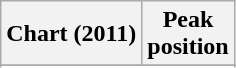<table class="wikitable">
<tr>
<th align="center">Chart (2011)</th>
<th align="center">Peak<br>position</th>
</tr>
<tr>
</tr>
<tr>
</tr>
<tr>
</tr>
<tr>
</tr>
</table>
